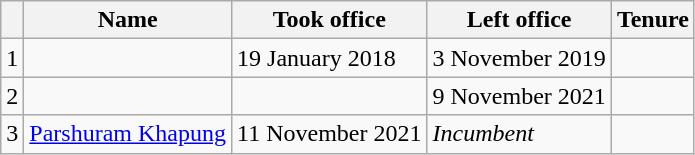<table class="wikitable sortable">
<tr>
<th></th>
<th>Name</th>
<th>Took office</th>
<th>Left office</th>
<th>Tenure</th>
</tr>
<tr>
<td>1</td>
<td></td>
<td>19 January 2018</td>
<td>3 November 2019</td>
<td></td>
</tr>
<tr>
<td>2</td>
<td></td>
<td></td>
<td>9 November 2021</td>
<td></td>
</tr>
<tr>
<td>3</td>
<td><a href='#'>Parshuram Khapung</a></td>
<td>11 November 2021</td>
<td><em>Incumbent</em></td>
<td></td>
</tr>
</table>
